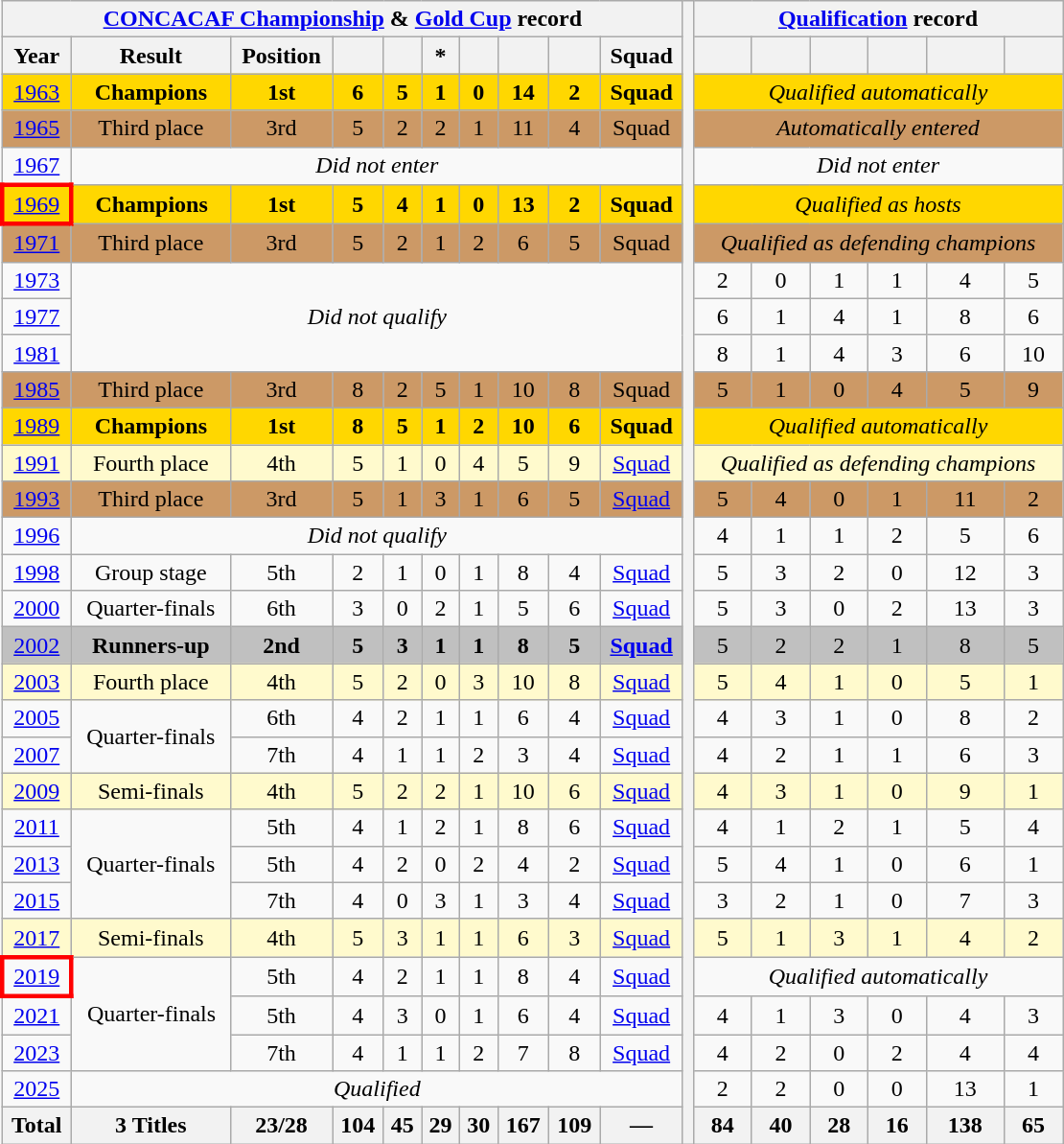<table class="wikitable" style="text-align: center;">
<tr>
<th colspan=10><a href='#'>CONCACAF Championship</a> & <a href='#'>Gold Cup</a> record</th>
<th width=1% rowspan="31"></th>
<th colspan=6><a href='#'>Qualification</a> record</th>
</tr>
<tr>
<th>Year</th>
<th>Result</th>
<th>Position</th>
<th></th>
<th></th>
<th>*</th>
<th></th>
<th></th>
<th></th>
<th>Squad</th>
<th></th>
<th></th>
<th></th>
<th></th>
<th></th>
<th></th>
</tr>
<tr style="background:Gold;">
<td> <a href='#'>1963</a></td>
<td><strong>Champions</strong></td>
<td><strong>1st</strong></td>
<td><strong>6</strong></td>
<td><strong>5</strong></td>
<td><strong>1</strong></td>
<td><strong>0</strong></td>
<td><strong>14</strong></td>
<td><strong>2</strong></td>
<td><strong>Squad</strong></td>
<td colspan=6><em>Qualified automatically</em></td>
</tr>
<tr style="background:#c96;">
<td> <a href='#'>1965</a></td>
<td>Third place</td>
<td>3rd</td>
<td>5</td>
<td>2</td>
<td>2</td>
<td>1</td>
<td>11</td>
<td>4</td>
<td>Squad</td>
<td colspan=6><em>Automatically entered</em></td>
</tr>
<tr>
<td> <a href='#'>1967</a></td>
<td colspan=9><em>Did not enter</em></td>
<td colspan=6><em>Did not enter</em></td>
</tr>
<tr style="background:Gold;">
<td style="border: 3px solid red"> <a href='#'>1969</a></td>
<td><strong>Champions</strong></td>
<td><strong>1st</strong></td>
<td><strong>5</strong></td>
<td><strong>4</strong></td>
<td><strong>1</strong></td>
<td><strong>0</strong></td>
<td><strong>13</strong></td>
<td><strong>2</strong></td>
<td><strong>Squad</strong></td>
<td colspan=6><em>Qualified as hosts</em></td>
</tr>
<tr style="background:#c96;">
<td> <a href='#'>1971</a></td>
<td>Third place</td>
<td>3rd</td>
<td>5</td>
<td>2</td>
<td>1</td>
<td>2</td>
<td>6</td>
<td>5</td>
<td>Squad</td>
<td colspan=6><em>Qualified as defending champions</em></td>
</tr>
<tr>
<td> <a href='#'>1973</a></td>
<td colspan=9 rowspan=3><em>Did not qualify</em></td>
<td>2</td>
<td>0</td>
<td>1</td>
<td>1</td>
<td>4</td>
<td>5</td>
</tr>
<tr>
<td> <a href='#'>1977</a></td>
<td>6</td>
<td>1</td>
<td>4</td>
<td>1</td>
<td>8</td>
<td>6</td>
</tr>
<tr>
<td> <a href='#'>1981</a></td>
<td>8</td>
<td>1</td>
<td>4</td>
<td>3</td>
<td>6</td>
<td>10</td>
</tr>
<tr style="background:#c96;">
<td><a href='#'>1985</a></td>
<td>Third place</td>
<td>3rd</td>
<td>8</td>
<td>2</td>
<td>5</td>
<td>1</td>
<td>10</td>
<td>8</td>
<td>Squad</td>
<td>5</td>
<td>1</td>
<td>0</td>
<td>4</td>
<td>5</td>
<td>9</td>
</tr>
<tr style="background:Gold;">
<td><a href='#'>1989</a></td>
<td><strong>Champions</strong></td>
<td><strong>1st</strong></td>
<td><strong>8</strong></td>
<td><strong>5</strong></td>
<td><strong>1</strong></td>
<td><strong>2</strong></td>
<td><strong>10</strong></td>
<td><strong>6</strong></td>
<td><strong>Squad</strong></td>
<td colspan=6><em>Qualified automatically</em></td>
</tr>
<tr style="background:LemonChiffon;">
<td> <a href='#'>1991</a></td>
<td>Fourth place</td>
<td>4th</td>
<td>5</td>
<td>1</td>
<td>0</td>
<td>4</td>
<td>5</td>
<td>9</td>
<td><a href='#'>Squad</a></td>
<td colspan=6><em>Qualified as defending champions</em></td>
</tr>
<tr style="background:#c96;">
<td>  <a href='#'>1993</a></td>
<td>Third place</td>
<td>3rd</td>
<td>5</td>
<td>1</td>
<td>3</td>
<td>1</td>
<td>6</td>
<td>5</td>
<td><a href='#'>Squad</a></td>
<td>5</td>
<td>4</td>
<td>0</td>
<td>1</td>
<td>11</td>
<td>2</td>
</tr>
<tr>
<td> <a href='#'>1996</a></td>
<td colspan=9><em>Did not qualify</em></td>
<td>4</td>
<td>1</td>
<td>1</td>
<td>2</td>
<td>5</td>
<td>6</td>
</tr>
<tr>
<td> <a href='#'>1998</a></td>
<td>Group stage</td>
<td>5th</td>
<td>2</td>
<td>1</td>
<td>0</td>
<td>1</td>
<td>8</td>
<td>4</td>
<td><a href='#'>Squad</a></td>
<td>5</td>
<td>3</td>
<td>2</td>
<td>0</td>
<td>12</td>
<td>3</td>
</tr>
<tr>
<td> <a href='#'>2000</a></td>
<td>Quarter-finals</td>
<td>6th</td>
<td>3</td>
<td>0</td>
<td>2</td>
<td>1</td>
<td>5</td>
<td>6</td>
<td><a href='#'>Squad</a></td>
<td>5</td>
<td>3</td>
<td>0</td>
<td>2</td>
<td>13</td>
<td>3</td>
</tr>
<tr style="background:Silver;">
<td> <a href='#'>2002</a></td>
<td><strong>Runners-up</strong></td>
<td><strong>2nd</strong></td>
<td><strong>5</strong></td>
<td><strong>3</strong></td>
<td><strong>1</strong></td>
<td><strong>1</strong></td>
<td><strong>8</strong></td>
<td><strong>5</strong></td>
<td><strong><a href='#'>Squad</a></strong></td>
<td>5</td>
<td>2</td>
<td>2</td>
<td>1</td>
<td>8</td>
<td>5</td>
</tr>
<tr style="background:LemonChiffon;">
<td>  <a href='#'>2003</a></td>
<td>Fourth place</td>
<td>4th</td>
<td>5</td>
<td>2</td>
<td>0</td>
<td>3</td>
<td>10</td>
<td>8</td>
<td><a href='#'>Squad</a></td>
<td>5</td>
<td>4</td>
<td>1</td>
<td>0</td>
<td>5</td>
<td>1</td>
</tr>
<tr>
<td> <a href='#'>2005</a></td>
<td rowspan=2>Quarter-finals</td>
<td>6th</td>
<td>4</td>
<td>2</td>
<td>1</td>
<td>1</td>
<td>6</td>
<td>4</td>
<td><a href='#'>Squad</a></td>
<td>4</td>
<td>3</td>
<td>1</td>
<td>0</td>
<td>8</td>
<td>2</td>
</tr>
<tr>
<td> <a href='#'>2007</a></td>
<td>7th</td>
<td>4</td>
<td>1</td>
<td>1</td>
<td>2</td>
<td>3</td>
<td>4</td>
<td><a href='#'>Squad</a></td>
<td>4</td>
<td>2</td>
<td>1</td>
<td>1</td>
<td>6</td>
<td>3</td>
</tr>
<tr style="background:LemonChiffon;">
<td> <a href='#'>2009</a></td>
<td>Semi-finals</td>
<td>4th</td>
<td>5</td>
<td>2</td>
<td>2</td>
<td>1</td>
<td>10</td>
<td>6</td>
<td><a href='#'>Squad</a></td>
<td>4</td>
<td>3</td>
<td>1</td>
<td>0</td>
<td>9</td>
<td>1</td>
</tr>
<tr>
<td> <a href='#'>2011</a></td>
<td rowspan=3>Quarter-finals</td>
<td>5th</td>
<td>4</td>
<td>1</td>
<td>2</td>
<td>1</td>
<td>8</td>
<td>6</td>
<td><a href='#'>Squad</a></td>
<td>4</td>
<td>1</td>
<td>2</td>
<td>1</td>
<td>5</td>
<td>4</td>
</tr>
<tr>
<td> <a href='#'>2013</a></td>
<td>5th</td>
<td>4</td>
<td>2</td>
<td>0</td>
<td>2</td>
<td>4</td>
<td>2</td>
<td><a href='#'>Squad</a></td>
<td>5</td>
<td>4</td>
<td>1</td>
<td>0</td>
<td>6</td>
<td>1</td>
</tr>
<tr>
<td>  <a href='#'>2015</a></td>
<td>7th</td>
<td>4</td>
<td>0</td>
<td>3</td>
<td>1</td>
<td>3</td>
<td>4</td>
<td><a href='#'>Squad</a></td>
<td>3</td>
<td>2</td>
<td>1</td>
<td>0</td>
<td>7</td>
<td>3</td>
</tr>
<tr style="background:LemonChiffon;">
<td> <a href='#'>2017</a></td>
<td>Semi-finals</td>
<td>4th</td>
<td>5</td>
<td>3</td>
<td>1</td>
<td>1</td>
<td>6</td>
<td>3</td>
<td><a href='#'>Squad</a></td>
<td>5</td>
<td>1</td>
<td>3</td>
<td>1</td>
<td>4</td>
<td>2</td>
</tr>
<tr>
<td style="border: 3px solid red"> <a href='#'>2019</a></td>
<td rowspan=3>Quarter-finals</td>
<td>5th</td>
<td>4</td>
<td>2</td>
<td>1</td>
<td>1</td>
<td>8</td>
<td>4</td>
<td><a href='#'>Squad</a></td>
<td colspan=6><em>Qualified automatically</em></td>
</tr>
<tr>
<td> <a href='#'>2021</a></td>
<td>5th</td>
<td>4</td>
<td>3</td>
<td>0</td>
<td>1</td>
<td>6</td>
<td>4</td>
<td><a href='#'>Squad</a></td>
<td>4</td>
<td>1</td>
<td>3</td>
<td>0</td>
<td>4</td>
<td>3</td>
</tr>
<tr>
<td>  <a href='#'>2023</a></td>
<td>7th</td>
<td>4</td>
<td>1</td>
<td>1</td>
<td>2</td>
<td>7</td>
<td>8</td>
<td><a href='#'>Squad</a></td>
<td>4</td>
<td>2</td>
<td>0</td>
<td>2</td>
<td>4</td>
<td>4</td>
</tr>
<tr>
<td>  <a href='#'>2025</a></td>
<td colspan=9><em>Qualified</em></td>
<td>2</td>
<td>2</td>
<td>0</td>
<td>0</td>
<td>13</td>
<td>1</td>
</tr>
<tr>
<th>Total</th>
<th>3 Titles</th>
<th>23/28</th>
<th>104</th>
<th>45</th>
<th>29</th>
<th>30</th>
<th>167</th>
<th>109</th>
<th>—</th>
<th>84</th>
<th>40</th>
<th>28</th>
<th>16</th>
<th>138</th>
<th>65</th>
</tr>
</table>
